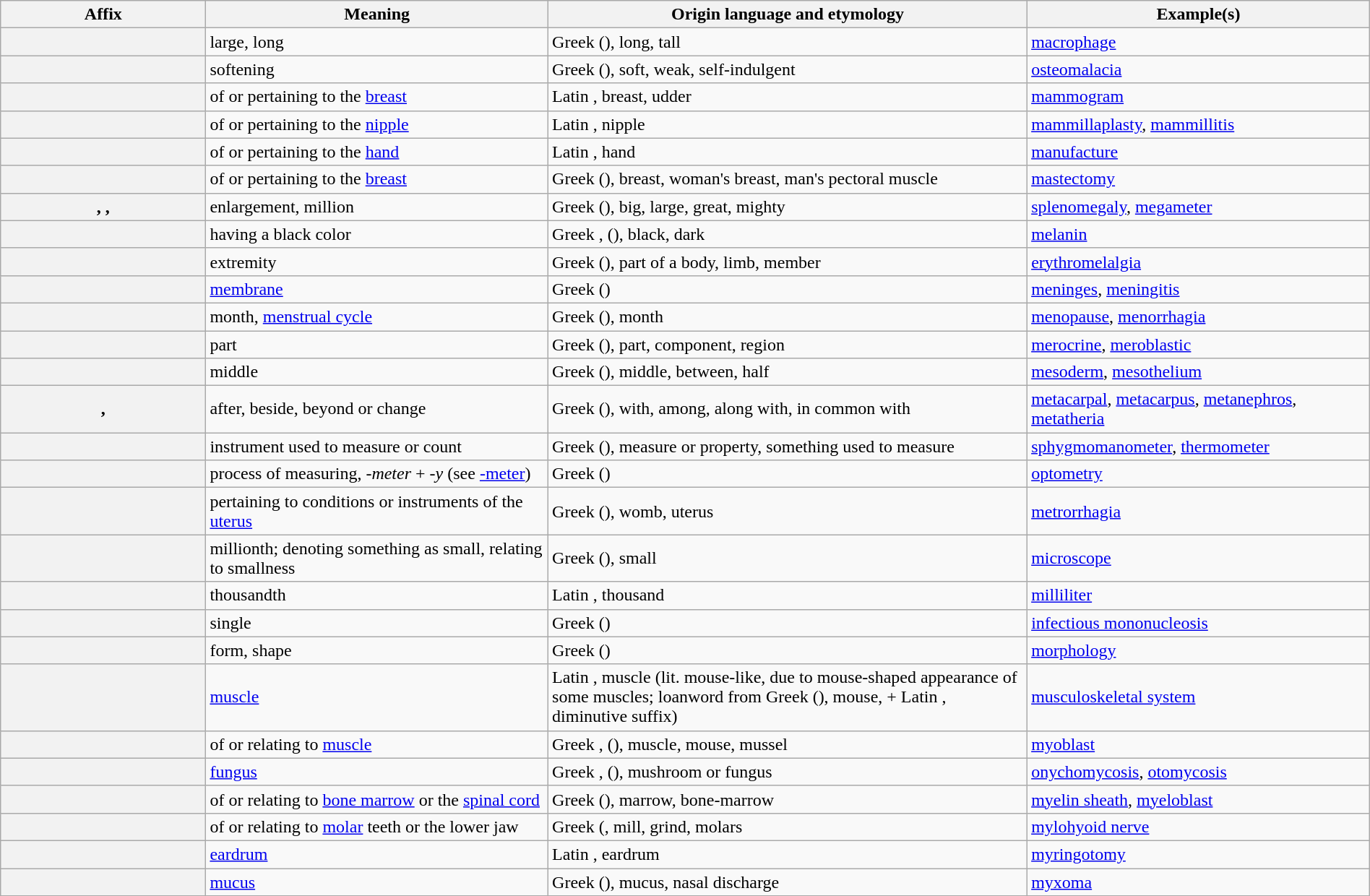<table class="wikitable plainrowheaders" style="width:100%;">
<tr>
<th scope="col" style="width: 15%">Affix</th>
<th scope="col" style="width: 25%">Meaning</th>
<th scope="col" style="width: 35%">Origin language and etymology</th>
<th scope="col" style="width: 25%">Example(s)</th>
</tr>
<tr>
<th scope="row"><strong></strong></th>
<td>large, long</td>
<td>Greek  (), long, tall</td>
<td><a href='#'>macrophage</a></td>
</tr>
<tr>
<th scope="row"><strong></strong></th>
<td>softening</td>
<td>Greek  (), soft, weak, self-indulgent</td>
<td><a href='#'>osteomalacia</a></td>
</tr>
<tr>
<th scope="row"><strong></strong></th>
<td>of or pertaining to the <a href='#'>breast</a></td>
<td>Latin , breast, udder</td>
<td><a href='#'>mammogram</a></td>
</tr>
<tr>
<th scope="row"><strong></strong></th>
<td>of or pertaining to the <a href='#'>nipple</a></td>
<td>Latin , nipple</td>
<td><a href='#'>mammillaplasty</a>, <a href='#'>mammillitis</a></td>
</tr>
<tr>
<th scope="row"><strong></strong></th>
<td>of or pertaining to the <a href='#'>hand</a></td>
<td>Latin , hand</td>
<td><a href='#'>manufacture</a></td>
</tr>
<tr>
<th scope="row"><strong></strong></th>
<td>of or pertaining to the <a href='#'>breast</a></td>
<td>Greek  (), breast, woman's breast, man's pectoral muscle</td>
<td><a href='#'>mastectomy</a></td>
</tr>
<tr>
<th scope="row"><strong></strong>, <strong></strong>, <strong></strong></th>
<td>enlargement, million</td>
<td>Greek  (), big, large, great, mighty</td>
<td><a href='#'>splenomegaly</a>, <a href='#'>megameter</a></td>
</tr>
<tr>
<th scope="row"><strong></strong></th>
<td>having a black color</td>
<td>Greek ,  (), black, dark</td>
<td><a href='#'>melanin</a></td>
</tr>
<tr>
<th scope="row"><strong></strong></th>
<td>extremity</td>
<td>Greek  (), part of a body, limb, member</td>
<td><a href='#'>erythromelalgia</a></td>
</tr>
<tr>
<th scope="row"><strong></strong></th>
<td><a href='#'>membrane</a></td>
<td>Greek  ()</td>
<td><a href='#'>meninges</a>, <a href='#'>meningitis</a></td>
</tr>
<tr>
<th scope="row"><strong></strong></th>
<td>month, <a href='#'>menstrual cycle</a></td>
<td>Greek  (), month</td>
<td><a href='#'>menopause</a>, <a href='#'>menorrhagia</a></td>
</tr>
<tr>
<th scope="row"><strong></strong></th>
<td>part</td>
<td>Greek  (), part, component, region</td>
<td><a href='#'>merocrine</a>, <a href='#'>meroblastic</a></td>
</tr>
<tr>
<th scope="row"><strong></strong></th>
<td>middle</td>
<td>Greek  (), middle, between, half</td>
<td><a href='#'>mesoderm</a>, <a href='#'>mesothelium</a></td>
</tr>
<tr>
<th scope="row"><strong></strong>, <strong></strong></th>
<td>after, beside, beyond or change</td>
<td>Greek  (), with, among, along with, in common with</td>
<td><a href='#'>metacarpal</a>, <a href='#'>metacarpus</a>, <a href='#'>metanephros</a>, <a href='#'>metatheria</a></td>
</tr>
<tr>
<th scope="row"> <strong></strong></th>
<td>instrument used to measure or count</td>
<td>Greek  (), measure or property, something used to measure</td>
<td><a href='#'>sphygmomanometer</a>, <a href='#'>thermometer</a></td>
</tr>
<tr>
<th scope="row"><strong></strong></th>
<td>process of measuring, <em>-meter</em> + <em>-y</em> (see <a href='#'>-meter</a>)</td>
<td>Greek  ()</td>
<td><a href='#'>optometry</a></td>
</tr>
<tr>
<th scope="row"><strong></strong></th>
<td>pertaining to conditions or instruments of the <a href='#'>uterus</a></td>
<td>Greek  (), womb, uterus</td>
<td><a href='#'>metrorrhagia</a></td>
</tr>
<tr>
<th scope="row"><strong></strong></th>
<td>millionth; denoting something as small, relating to smallness</td>
<td>Greek  (), small</td>
<td><a href='#'>microscope</a></td>
</tr>
<tr>
<th scope="row"><strong></strong></th>
<td>thousandth</td>
<td>Latin , thousand</td>
<td><a href='#'>milliliter</a></td>
</tr>
<tr>
<th scope="row"><strong></strong></th>
<td>single</td>
<td>Greek  ()</td>
<td><a href='#'>infectious mononucleosis</a></td>
</tr>
<tr>
<th scope="row"><strong></strong></th>
<td>form, shape</td>
<td>Greek  ()</td>
<td><a href='#'>morphology</a></td>
</tr>
<tr>
<th scope="row"><strong></strong></th>
<td><a href='#'>muscle</a></td>
<td>Latin , muscle (lit. mouse-like, due to mouse-shaped appearance of some muscles; loanword from Greek  (), mouse, + Latin , diminutive suffix)</td>
<td><a href='#'>musculoskeletal system</a></td>
</tr>
<tr>
<th scope="row"><strong></strong></th>
<td>of or relating to <a href='#'>muscle</a></td>
<td>Greek ,  (), muscle, mouse, mussel</td>
<td><a href='#'>myoblast</a></td>
</tr>
<tr>
<th scope="row"><strong></strong></th>
<td><a href='#'>fungus</a></td>
<td>Greek ,  (), mushroom or fungus</td>
<td><a href='#'>onychomycosis</a>, <a href='#'>otomycosis</a></td>
</tr>
<tr>
<th scope="row"><strong></strong></th>
<td>of or relating to <a href='#'>bone marrow</a> or the <a href='#'>spinal cord</a></td>
<td>Greek  (), marrow, bone-marrow</td>
<td><a href='#'>myelin sheath</a>, <a href='#'>myeloblast</a></td>
</tr>
<tr>
<th scope="row"><strong></strong></th>
<td>of or relating to <a href='#'>molar</a> teeth or the lower jaw</td>
<td>Greek  (, mill, grind, molars</td>
<td><a href='#'>mylohyoid nerve</a></td>
</tr>
<tr>
<th scope="row"><strong></strong></th>
<td><a href='#'>eardrum</a></td>
<td>Latin , eardrum</td>
<td><a href='#'>myringotomy</a></td>
</tr>
<tr>
<th scope="row"><strong></strong></th>
<td><a href='#'>mucus</a></td>
<td>Greek  (), mucus, nasal discharge</td>
<td><a href='#'>myxoma</a></td>
</tr>
</table>
